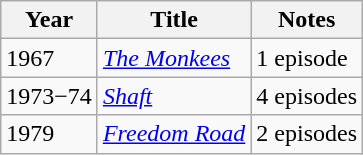<table class="wikitable">
<tr>
<th>Year</th>
<th>Title</th>
<th>Notes</th>
</tr>
<tr>
<td>1967</td>
<td><em><a href='#'>The Monkees</a></em></td>
<td>1 episode</td>
</tr>
<tr>
<td>1973−74</td>
<td><em><a href='#'>Shaft</a></em></td>
<td>4 episodes</td>
</tr>
<tr>
<td>1979</td>
<td><em><a href='#'>Freedom Road</a></em></td>
<td>2 episodes</td>
</tr>
</table>
